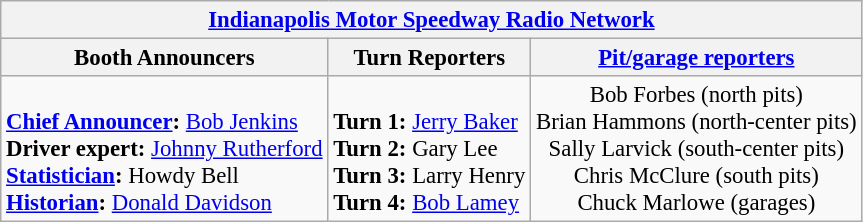<table class="wikitable" style="font-size: 95%;">
<tr>
<th colspan=3><a href='#'>Indianapolis Motor Speedway Radio Network</a></th>
</tr>
<tr>
<th>Booth Announcers</th>
<th>Turn Reporters</th>
<th><a href='#'>Pit/garage reporters</a></th>
</tr>
<tr>
<td valign="top"><br><strong><a href='#'>Chief Announcer</a>:</strong> <a href='#'>Bob Jenkins</a><br>
<strong>Driver expert:</strong> <a href='#'>Johnny Rutherford</a><br>
<strong><a href='#'>Statistician</a>:</strong> Howdy Bell<br>
<strong><a href='#'>Historian</a>:</strong> <a href='#'>Donald Davidson</a><br></td>
<td valign="top"><br><strong>Turn 1:</strong> <a href='#'>Jerry Baker</a><br>
<strong>Turn 2:</strong> Gary Lee<br>
<strong>Turn 3:</strong> Larry Henry<br>
<strong>Turn 4:</strong> <a href='#'>Bob Lamey</a><br></td>
<td align="center" valign="top">Bob Forbes (north pits)<br>Brian Hammons (north-center pits)<br>Sally Larvick (south-center pits)<br>Chris McClure (south pits)<br>Chuck Marlowe (garages)<br></td>
</tr>
</table>
